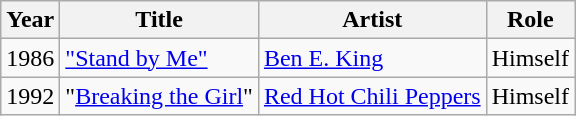<table class="wikitable sortable">
<tr>
<th>Year</th>
<th>Title</th>
<th>Artist</th>
<th>Role</th>
</tr>
<tr>
<td>1986</td>
<td><a href='#'>"Stand by Me"</a></td>
<td><a href='#'>Ben E. King</a></td>
<td>Himself</td>
</tr>
<tr>
<td>1992</td>
<td>"<a href='#'>Breaking the Girl</a>"</td>
<td><a href='#'>Red Hot Chili Peppers</a></td>
<td>Himself</td>
</tr>
</table>
